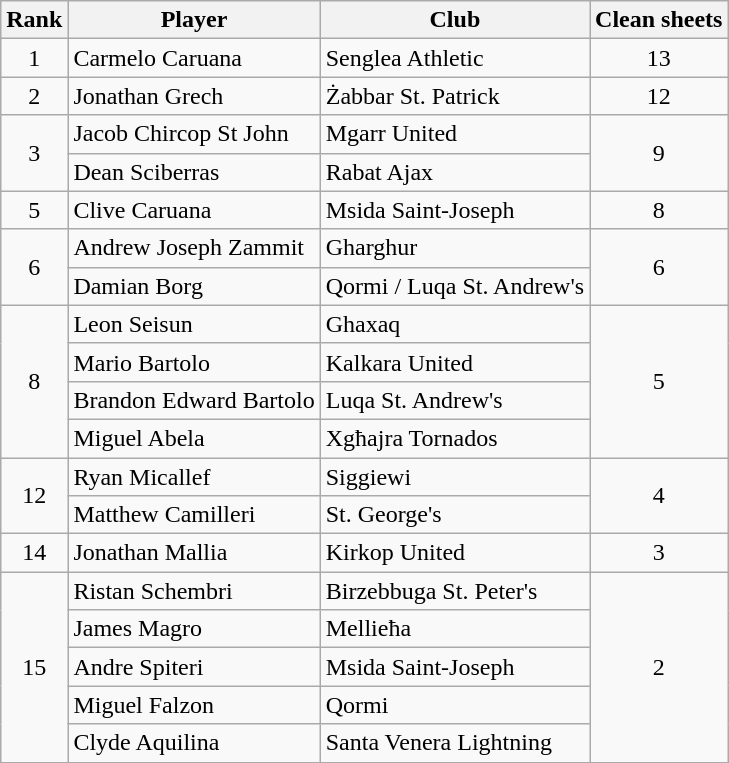<table class="wikitable">
<tr>
<th>Rank</th>
<th>Player</th>
<th>Club</th>
<th>Clean sheets</th>
</tr>
<tr>
<td align="center" rowspan="1">1</td>
<td> Carmelo Caruana</td>
<td>Senglea Athletic</td>
<td align="center" rowspan="1">13</td>
</tr>
<tr>
<td align="center" rowspan="1">2</td>
<td> Jonathan Grech</td>
<td>Żabbar St. Patrick</td>
<td align="center" rowspan="1">12</td>
</tr>
<tr>
<td align="center" rowspan="2">3</td>
<td> Jacob Chircop St John</td>
<td>Mgarr United</td>
<td align="center" rowspan="2">9</td>
</tr>
<tr>
<td> Dean Sciberras</td>
<td>Rabat Ajax</td>
</tr>
<tr>
<td align="center" rowspan="1">5</td>
<td> Clive Caruana</td>
<td>Msida Saint-Joseph</td>
<td align="center" rowspan="1">8</td>
</tr>
<tr>
<td align="center" rowspan="2">6</td>
<td> Andrew Joseph Zammit</td>
<td>Gharghur</td>
<td align="center" rowspan="2">6</td>
</tr>
<tr>
<td> Damian Borg</td>
<td>Qormi / Luqa St. Andrew's</td>
</tr>
<tr>
<td align="center" rowspan="4">8</td>
<td> Leon Seisun</td>
<td>Ghaxaq</td>
<td align="center" rowspan="4">5</td>
</tr>
<tr>
<td> Mario Bartolo</td>
<td>Kalkara United</td>
</tr>
<tr>
<td> Brandon Edward Bartolo</td>
<td>Luqa St. Andrew's</td>
</tr>
<tr>
<td> Miguel Abela</td>
<td>Xgħajra Tornados</td>
</tr>
<tr>
<td align="center" rowspan="2">12</td>
<td> Ryan Micallef</td>
<td>Siggiewi</td>
<td align="center" rowspan="2">4</td>
</tr>
<tr>
<td> Matthew Camilleri</td>
<td>St. George's</td>
</tr>
<tr>
<td align="center" rowspan="1">14</td>
<td> Jonathan Mallia</td>
<td>Kirkop United</td>
<td align="center" rowspan="1">3</td>
</tr>
<tr>
<td align="center" rowspan="6">15</td>
<td> Ristan Schembri</td>
<td>Birzebbuga St. Peter's</td>
<td align="center" rowspan="6">2</td>
</tr>
<tr>
<td> James Magro</td>
<td>Mellieħa</td>
</tr>
<tr>
<td> Andre Spiteri</td>
<td>Msida Saint-Joseph</td>
</tr>
<tr>
<td> Miguel Falzon</td>
<td>Qormi</td>
</tr>
<tr>
<td> Clyde Aquilina</td>
<td>Santa Venera Lightning</td>
</tr>
<tr>
</tr>
</table>
